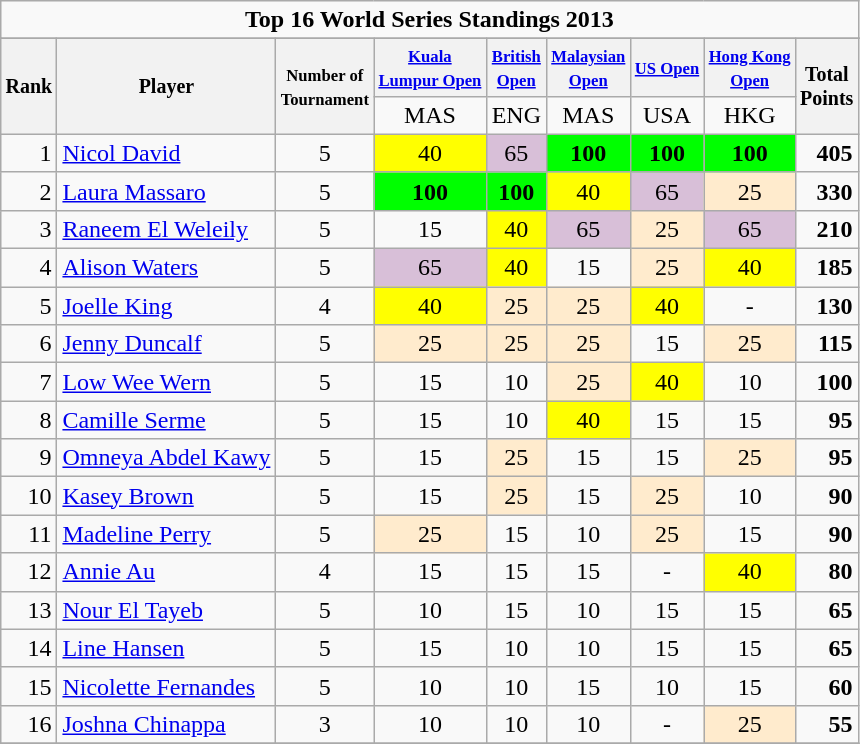<table class="wikitable">
<tr>
<td colspan=11 align="center"><strong>Top 16 World Series Standings 2013</strong></td>
</tr>
<tr>
</tr>
<tr style="font-size:10pt;font-weight:bold">
<th rowspan=2 align="center">Rank</th>
<th rowspan=2 align="center">Player</th>
<th rowspan=2 align="center"><small>Number of<br>Tournament</small></th>
<th><small><a href='#'>Kuala<br>Lumpur Open</a></small></th>
<th><small><a href='#'>British<br>Open</a></small></th>
<th><small><a href='#'>Malaysian<br>Open</a></small></th>
<th><small><a href='#'>US Open</a></small></th>
<th><small><a href='#'>Hong Kong<br>Open</a></small></th>
<th rowspan=2 align="center">Total<br>Points</th>
</tr>
<tr>
<td align="center">MAS </td>
<td align="center">ENG </td>
<td align="center">MAS </td>
<td align="center">USA </td>
<td align="center">HKG </td>
</tr>
<tr>
<td align=right>1</td>
<td> <a href='#'>Nicol David</a></td>
<td align=center>5</td>
<td align=center style="background:yellow;">40</td>
<td align=center style="background:#D8BFD8;">65</td>
<td align=center style="background:#00ff00"><strong>100</strong></td>
<td align=center style="background:#00ff00"><strong>100</strong></td>
<td align=center style="background:#00ff00"><strong>100</strong></td>
<td align=right><strong>405</strong></td>
</tr>
<tr>
<td align=right>2</td>
<td> <a href='#'>Laura Massaro</a></td>
<td align=center>5</td>
<td align=center style="background:#00ff00"><strong>100</strong></td>
<td align=center style="background:#00ff00"><strong>100</strong></td>
<td align=center style="background:yellow;">40</td>
<td align=center style="background:#D8BFD8;">65</td>
<td align=center style="background:#ffebcd;">25</td>
<td align=right><strong>330</strong></td>
</tr>
<tr>
<td align=right>3</td>
<td> <a href='#'>Raneem El Weleily</a></td>
<td align=center>5</td>
<td align=center>15</td>
<td align=center style="background:yellow;">40</td>
<td align=center style="background:#D8BFD8;">65</td>
<td align=center style="background:#ffebcd;">25</td>
<td align=center style="background:#D8BFD8;">65</td>
<td align=right><strong>210</strong></td>
</tr>
<tr>
<td align=right>4</td>
<td> <a href='#'>Alison Waters</a></td>
<td align=center>5</td>
<td align=center style="background:#D8BFD8;">65</td>
<td align=center style="background:yellow;">40</td>
<td align=center>15</td>
<td align=center style="background:#ffebcd;">25</td>
<td align=center style="background:yellow;">40</td>
<td align=right><strong>185</strong></td>
</tr>
<tr>
<td align=right>5</td>
<td> <a href='#'>Joelle King</a></td>
<td align=center>4</td>
<td align=center style="background:yellow;">40</td>
<td align=center style="background:#ffebcd;">25</td>
<td align=center style="background:#ffebcd;">25</td>
<td align=center style="background:yellow;">40</td>
<td align=center>-</td>
<td align=right><strong>130</strong></td>
</tr>
<tr>
<td align=right>6</td>
<td> <a href='#'>Jenny Duncalf</a></td>
<td align=center>5</td>
<td align=center style="background:#ffebcd;">25</td>
<td align=center style="background:#ffebcd;">25</td>
<td align=center style="background:#ffebcd;">25</td>
<td align=center>15</td>
<td align=center style="background:#ffebcd;">25</td>
<td align=right><strong>115</strong></td>
</tr>
<tr>
<td align=right>7</td>
<td> <a href='#'>Low Wee Wern</a></td>
<td align=center>5</td>
<td align=center>15</td>
<td align=center>10</td>
<td align=center style="background:#ffebcd;">25</td>
<td align=center style="background:yellow;">40</td>
<td align=center>10</td>
<td align=right><strong>100</strong></td>
</tr>
<tr>
<td align=right>8</td>
<td> <a href='#'>Camille Serme</a></td>
<td align=center>5</td>
<td align=center>15</td>
<td align=center>10</td>
<td align=center style="background:yellow;">40</td>
<td align=center>15</td>
<td align=center>15</td>
<td align=right><strong>95</strong></td>
</tr>
<tr>
<td align=right>9</td>
<td> <a href='#'>Omneya Abdel Kawy</a></td>
<td align=center>5</td>
<td align=center>15</td>
<td align=center style="background:#ffebcd;">25</td>
<td align=center>15</td>
<td align=center>15</td>
<td align=center style="background:#ffebcd;">25</td>
<td align=right><strong>95</strong></td>
</tr>
<tr>
<td align=right>10</td>
<td> <a href='#'>Kasey Brown</a></td>
<td align=center>5</td>
<td align=center>15</td>
<td align=center style="background:#ffebcd;">25</td>
<td align=center>15</td>
<td align=center style="background:#ffebcd;">25</td>
<td align=center>10</td>
<td align=right><strong>90</strong></td>
</tr>
<tr>
<td align=right>11</td>
<td> <a href='#'>Madeline Perry</a></td>
<td align=center>5</td>
<td align=center style="background:#ffebcd;">25</td>
<td align=center>15</td>
<td align=center>10</td>
<td align=center style="background:#ffebcd;">25</td>
<td align=center>15</td>
<td align=right><strong>90</strong></td>
</tr>
<tr>
<td align=right>12</td>
<td> <a href='#'>Annie Au</a></td>
<td align=center>4</td>
<td align=center>15</td>
<td align=center>15</td>
<td align=center>15</td>
<td align=center>-</td>
<td align=center style="background:yellow;">40</td>
<td align=right><strong>80</strong></td>
</tr>
<tr>
<td align=right>13</td>
<td> <a href='#'>Nour El Tayeb</a></td>
<td align=center>5</td>
<td align=center>10</td>
<td align=center>15</td>
<td align=center>10</td>
<td align=center>15</td>
<td align=center>15</td>
<td align=right><strong>65</strong></td>
</tr>
<tr>
<td align=right>14</td>
<td> <a href='#'>Line Hansen</a></td>
<td align=center>5</td>
<td align=center>15</td>
<td align=center>10</td>
<td align=center>10</td>
<td align=center>15</td>
<td align=center>15</td>
<td align=right><strong>65</strong></td>
</tr>
<tr>
<td align=right>15</td>
<td> <a href='#'>Nicolette Fernandes</a></td>
<td align=center>5</td>
<td align=center>10</td>
<td align=center>10</td>
<td align=center>15</td>
<td align=center>10</td>
<td align=center>15</td>
<td align=right><strong>60</strong></td>
</tr>
<tr>
<td align=right>16</td>
<td> <a href='#'>Joshna Chinappa</a></td>
<td align=center>3</td>
<td align=center>10</td>
<td align=center>10</td>
<td align=center>10</td>
<td align=center>-</td>
<td align=center style="background:#ffebcd;">25</td>
<td align=right><strong>55</strong></td>
</tr>
<tr>
</tr>
</table>
